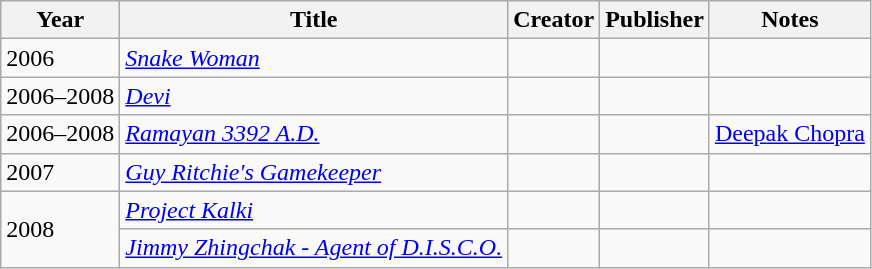<table class="wikitable">
<tr>
<th>Year</th>
<th>Title</th>
<th>Creator</th>
<th>Publisher</th>
<th>Notes</th>
</tr>
<tr>
<td>2006</td>
<td><em><a href='#'>Snake Woman</a></em></td>
<td></td>
<td></td>
<td></td>
</tr>
<tr>
<td>2006–2008</td>
<td><em><a href='#'>Devi</a></em></td>
<td></td>
<td></td>
<td></td>
</tr>
<tr>
<td>2006–2008</td>
<td><em><a href='#'>Ramayan 3392 A.D.</a></em></td>
<td></td>
<td></td>
<td> <a href='#'>Deepak Chopra</a></td>
</tr>
<tr>
<td>2007</td>
<td><em><a href='#'>Guy Ritchie's Gamekeeper</a></em></td>
<td></td>
<td></td>
<td></td>
</tr>
<tr>
<td rowspan=2>2008</td>
<td><em><a href='#'>Project Kalki</a></em></td>
<td></td>
<td></td>
<td></td>
</tr>
<tr>
<td><em><a href='#'>Jimmy Zhingchak - Agent of D.I.S.C.O.</a></em></td>
<td></td>
<td></td>
<td></td>
</tr>
</table>
